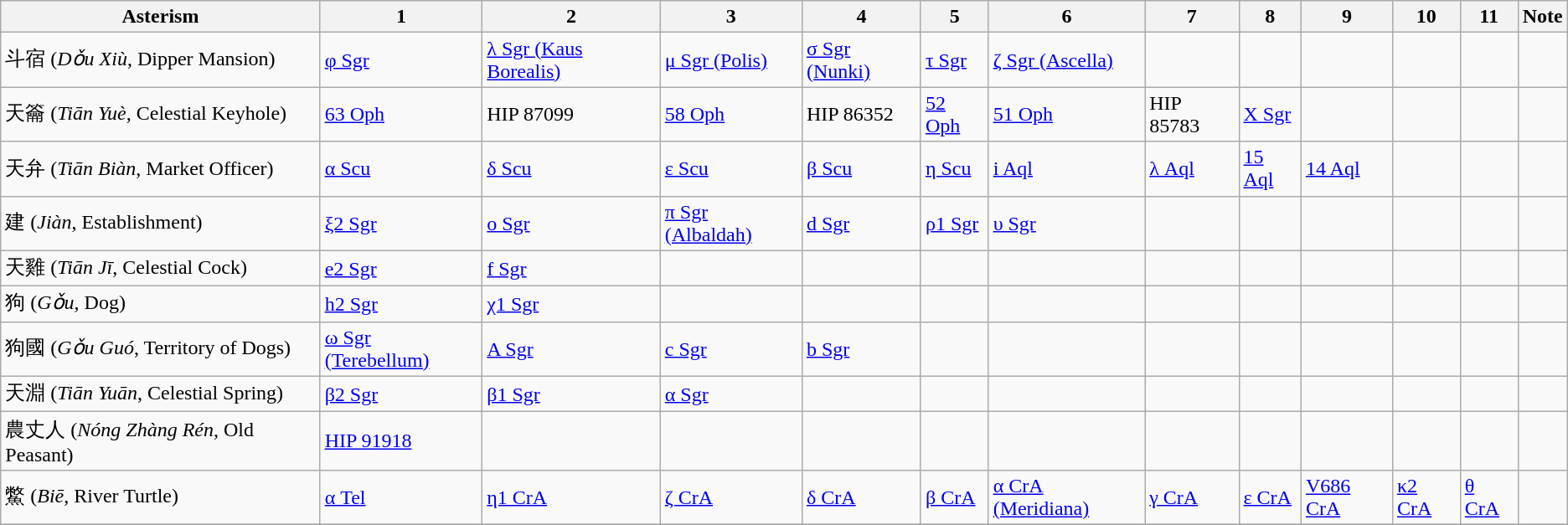<table class = "wikitable">
<tr>
<th>Asterism</th>
<th>1</th>
<th>2</th>
<th>3</th>
<th>4</th>
<th>5</th>
<th>6</th>
<th>7</th>
<th>8</th>
<th>9</th>
<th>10</th>
<th>11</th>
<th>Note</th>
</tr>
<tr>
<td>斗宿 (<em>Dǒu Xiù</em>, Dipper Mansion)</td>
<td><a href='#'>φ Sgr</a></td>
<td><a href='#'>λ Sgr (Kaus Borealis)</a></td>
<td><a href='#'>μ Sgr (Polis)</a></td>
<td><a href='#'>σ Sgr (Nunki)</a></td>
<td><a href='#'>τ Sgr</a></td>
<td><a href='#'>ζ Sgr (Ascella)</a></td>
<td></td>
<td></td>
<td></td>
<td></td>
<td></td>
<td></td>
</tr>
<tr>
<td>天籥 (<em>Tiān Yuè</em>, Celestial Keyhole)</td>
<td><a href='#'>63 Oph</a></td>
<td>HIP 87099</td>
<td><a href='#'>58 Oph</a></td>
<td>HIP 86352</td>
<td><a href='#'>52 Oph</a></td>
<td><a href='#'>51 Oph</a></td>
<td>HIP 85783</td>
<td><a href='#'>X Sgr</a></td>
<td></td>
<td></td>
<td></td>
<td></td>
</tr>
<tr>
<td>天弁 (<em>Tiān Biàn</em>, Market Officer)</td>
<td><a href='#'>α Scu</a></td>
<td><a href='#'>δ Scu</a></td>
<td><a href='#'>ε Scu</a></td>
<td><a href='#'>β Scu</a></td>
<td><a href='#'>η Scu</a></td>
<td><a href='#'>i Aql</a></td>
<td><a href='#'>λ Aql</a></td>
<td><a href='#'>15 Aql</a></td>
<td><a href='#'>14 Aql</a></td>
<td></td>
<td></td>
<td></td>
</tr>
<tr>
<td>建 (<em>Jiàn</em>, Establishment)</td>
<td><a href='#'>ξ2 Sgr</a></td>
<td><a href='#'>ο Sgr</a></td>
<td><a href='#'>π Sgr (Albaldah)</a></td>
<td><a href='#'>d Sgr</a></td>
<td><a href='#'>ρ1 Sgr</a></td>
<td><a href='#'>υ Sgr</a></td>
<td></td>
<td></td>
<td></td>
<td></td>
<td></td>
<td></td>
</tr>
<tr>
<td>天雞 (<em>Tiān Jī</em>, Celestial Cock)</td>
<td><a href='#'>e2 Sgr</a></td>
<td><a href='#'>f Sgr</a></td>
<td></td>
<td></td>
<td></td>
<td></td>
<td></td>
<td></td>
<td></td>
<td></td>
<td></td>
<td></td>
</tr>
<tr>
<td>狗 (<em>Gǒu</em>, Dog)</td>
<td><a href='#'>h2 Sgr</a></td>
<td><a href='#'>χ1 Sgr</a></td>
<td></td>
<td></td>
<td></td>
<td></td>
<td></td>
<td></td>
<td></td>
<td></td>
<td></td>
<td></td>
</tr>
<tr>
<td>狗國 (<em>Gǒu Guó</em>, Territory of Dogs)</td>
<td><a href='#'>ω Sgr (Terebellum)</a></td>
<td><a href='#'>A Sgr</a></td>
<td><a href='#'>c Sgr</a></td>
<td><a href='#'>b Sgr</a></td>
<td></td>
<td></td>
<td></td>
<td></td>
<td></td>
<td></td>
<td></td>
<td></td>
</tr>
<tr>
<td>天淵 (<em>Tiān Yuān</em>, Celestial Spring)</td>
<td><a href='#'>β2 Sgr</a></td>
<td><a href='#'>β1 Sgr</a></td>
<td><a href='#'>α Sgr</a></td>
<td></td>
<td></td>
<td></td>
<td></td>
<td></td>
<td></td>
<td></td>
<td></td>
<td></td>
</tr>
<tr>
<td>農丈人 (<em>Nóng Zhàng Rén</em>, Old Peasant)</td>
<td><a href='#'>HIP 91918</a></td>
<td></td>
<td></td>
<td></td>
<td></td>
<td></td>
<td></td>
<td></td>
<td></td>
<td></td>
<td></td>
<td></td>
</tr>
<tr>
<td>鱉 (<em>Biē</em>, River Turtle)</td>
<td><a href='#'>α Tel</a></td>
<td><a href='#'>η1 CrA</a></td>
<td><a href='#'>ζ CrA</a></td>
<td><a href='#'>δ CrA</a></td>
<td><a href='#'>β CrA</a></td>
<td><a href='#'>α CrA (Meridiana)</a></td>
<td><a href='#'>γ CrA</a></td>
<td><a href='#'>ε CrA</a></td>
<td><a href='#'>V686 CrA</a></td>
<td><a href='#'>κ2 CrA</a></td>
<td><a href='#'>θ CrA</a></td>
<td></td>
</tr>
<tr>
</tr>
</table>
